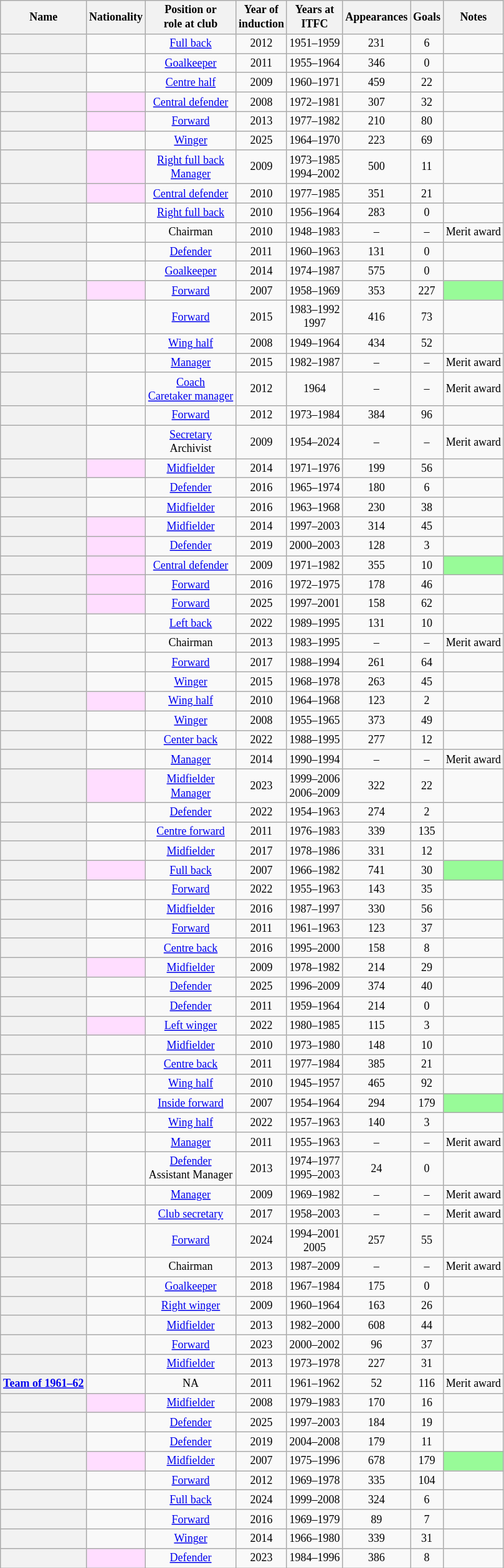<table class="sortable wikitable plainrowheaders" style="text-align: center; font-size:75%;">
<tr>
<th scope="col">Name</th>
<th scope="col">Nationality</th>
<th scope="col">Position or<br>role at club</th>
<th scope="col">Year of<br>induction</th>
<th scope="col">Years at<br>ITFC</th>
<th scope="col">Appearances</th>
<th scope="col">Goals</th>
<th scope="col" class="unsortable">Notes</th>
</tr>
<tr>
<th scope="row" align="left"> </th>
<td></td>
<td><a href='#'>Full back</a></td>
<td>2012</td>
<td>1951–1959</td>
<td>231</td>
<td>6</td>
<td></td>
</tr>
<tr>
<th scope="row" align="left"> </th>
<td></td>
<td><a href='#'>Goalkeeper</a></td>
<td>2011</td>
<td>1955–1964</td>
<td>346</td>
<td>0</td>
<td></td>
</tr>
<tr>
<th scope="row" align="left"></th>
<td></td>
<td><a href='#'>Centre half</a></td>
<td>2009</td>
<td>1960–1971</td>
<td>459</td>
<td>22</td>
<td></td>
</tr>
<tr>
<th scope="row" align="left"></th>
<td style="background:#FFDDFF"></td>
<td><a href='#'>Central defender</a></td>
<td>2008</td>
<td>1972–1981</td>
<td>307</td>
<td>32</td>
<td></td>
</tr>
<tr>
<th scope="row" align="left"></th>
<td style="background:#FFDDFF;"></td>
<td><a href='#'>Forward</a></td>
<td>2013</td>
<td>1977–1982</td>
<td>210</td>
<td>80</td>
<td></td>
</tr>
<tr>
<th scope="row" align="left"> </th>
<td></td>
<td><a href='#'>Winger</a></td>
<td>2025</td>
<td>1964–1970</td>
<td>223</td>
<td>69</td>
<td></td>
</tr>
<tr>
<th scope="row" align="left"></th>
<td style="background:#FFDDFF;"></td>
<td><a href='#'>Right full back</a><br><a href='#'>Manager</a></td>
<td>2009</td>
<td>1973–1985<br>1994–2002</td>
<td>500</td>
<td>11</td>
<td></td>
</tr>
<tr>
<th scope="row" align="left"></th>
<td style="background:#FFDDFF;"></td>
<td><a href='#'>Central defender</a></td>
<td>2010</td>
<td>1977–1985</td>
<td>351</td>
<td>21</td>
<td></td>
</tr>
<tr>
<th scope="row" align="left"></th>
<td></td>
<td><a href='#'>Right full back</a></td>
<td>2010</td>
<td>1956–1964</td>
<td>283</td>
<td>0</td>
<td></td>
</tr>
<tr>
<th scope="row" align="left"></th>
<td></td>
<td>Chairman</td>
<td>2010</td>
<td>1948–1983</td>
<td>–</td>
<td>–</td>
<td>Merit award</td>
</tr>
<tr>
<th scope="row" align="left"></th>
<td></td>
<td><a href='#'>Defender</a></td>
<td>2011</td>
<td>1960–1963</td>
<td>131</td>
<td>0</td>
<td></td>
</tr>
<tr>
<th scope="row" align="left"></th>
<td></td>
<td><a href='#'>Goalkeeper</a></td>
<td>2014</td>
<td>1974–1987</td>
<td>575</td>
<td>0</td>
<td></td>
</tr>
<tr>
<th scope="row" align="left"></th>
<td style="background:#FFDDFF;"></td>
<td><a href='#'>Forward</a></td>
<td>2007</td>
<td>1958–1969</td>
<td>353</td>
<td>227</td>
<td style="background:#98FB98; color:black"></td>
</tr>
<tr>
<th scope="row" align="left"></th>
<td></td>
<td><a href='#'>Forward</a></td>
<td>2015</td>
<td>1983–1992<br>1997</td>
<td>416</td>
<td>73</td>
<td></td>
</tr>
<tr>
<th scope="row" align="left"></th>
<td></td>
<td><a href='#'>Wing half</a></td>
<td>2008</td>
<td>1949–1964</td>
<td>434</td>
<td>52</td>
<td></td>
</tr>
<tr>
<th scope="row" align="left"></th>
<td></td>
<td><a href='#'>Manager</a></td>
<td>2015</td>
<td>1982–1987</td>
<td>–</td>
<td>–</td>
<td>Merit award</td>
</tr>
<tr>
<th scope="row" align="left"></th>
<td></td>
<td><a href='#'>Coach</a><br><a href='#'>Caretaker manager</a></td>
<td>2012</td>
<td>1964</td>
<td>–</td>
<td>–</td>
<td>Merit award</td>
</tr>
<tr>
<th scope="row" align="left"></th>
<td></td>
<td><a href='#'>Forward</a></td>
<td>2012</td>
<td>1973–1984</td>
<td>384</td>
<td>96</td>
<td></td>
</tr>
<tr>
<th scope="row" align="left"></th>
<td></td>
<td><a href='#'>Secretary</a><br>Archivist</td>
<td>2009</td>
<td>1954–2024</td>
<td>–</td>
<td>–</td>
<td>Merit award</td>
</tr>
<tr>
<th scope="row" align="left"></th>
<td style="background:#FFDDFF;"></td>
<td><a href='#'>Midfielder</a></td>
<td>2014</td>
<td>1971–1976</td>
<td>199</td>
<td>56</td>
<td></td>
</tr>
<tr>
<th scope="row" align="left"></th>
<td></td>
<td><a href='#'>Defender</a></td>
<td>2016</td>
<td>1965–1974</td>
<td>180</td>
<td>6</td>
<td></td>
</tr>
<tr>
<th scope="row" align="left"> </th>
<td></td>
<td><a href='#'>Midfielder</a></td>
<td>2016</td>
<td>1963–1968</td>
<td>230</td>
<td>38</td>
<td></td>
</tr>
<tr>
<th scope="row" align="left"></th>
<td style="background:#FFDDFF;"></td>
<td><a href='#'>Midfielder</a></td>
<td>2014</td>
<td>1997–2003</td>
<td>314</td>
<td>45</td>
<td></td>
</tr>
<tr>
<th scope="row" align="left"></th>
<td style="background:#FFDDFF;"></td>
<td><a href='#'>Defender</a></td>
<td>2019</td>
<td>2000–2003</td>
<td>128</td>
<td>3</td>
<td></td>
</tr>
<tr>
<th scope="row" align="left"></th>
<td style="background:#FFDDFF;"></td>
<td><a href='#'>Central defender</a></td>
<td>2009</td>
<td>1971–1982</td>
<td>355</td>
<td>10</td>
<td style="background:#98FB98; color:black"></td>
</tr>
<tr>
<th scope="row" align="left"></th>
<td style="background:#FFDDFF;"></td>
<td><a href='#'>Forward</a></td>
<td>2016</td>
<td>1972–1975</td>
<td>178</td>
<td>46</td>
<td></td>
</tr>
<tr>
<th scope="row" align="left"></th>
<td style="background:#FFDDFF;"></td>
<td><a href='#'>Forward</a></td>
<td>2025</td>
<td>1997–2001</td>
<td>158</td>
<td>62</td>
<td></td>
</tr>
<tr>
<th scope="row" align="left"></th>
<td></td>
<td><a href='#'>Left back</a></td>
<td>2022</td>
<td>1989–1995</td>
<td>131</td>
<td>10</td>
<td></td>
</tr>
<tr>
<th scope="row" align="left"></th>
<td></td>
<td>Chairman</td>
<td>2013</td>
<td>1983–1995</td>
<td>–</td>
<td>–</td>
<td>Merit award</td>
</tr>
<tr>
<th scope="row" align="left"></th>
<td></td>
<td><a href='#'>Forward</a></td>
<td>2017</td>
<td>1988–1994</td>
<td>261</td>
<td>64</td>
<td></td>
</tr>
<tr>
<th scope="row" align="left"></th>
<td></td>
<td><a href='#'>Winger</a></td>
<td>2015</td>
<td>1968–1978</td>
<td>263</td>
<td>45</td>
<td></td>
</tr>
<tr>
<th scope="row" align="left"></th>
<td style="background:#FFDDFF;"></td>
<td><a href='#'>Wing half</a></td>
<td>2010</td>
<td>1964–1968</td>
<td>123</td>
<td>2</td>
<td></td>
</tr>
<tr>
<th scope="row" align="left"></th>
<td></td>
<td><a href='#'>Winger</a></td>
<td>2008</td>
<td>1955–1965</td>
<td>373</td>
<td>49</td>
<td></td>
</tr>
<tr>
<th scope="row" align="left"></th>
<td></td>
<td><a href='#'>Center back</a></td>
<td>2022</td>
<td>1988–1995</td>
<td>277</td>
<td>12</td>
<td></td>
</tr>
<tr>
<th scope="row" align="left"> </th>
<td></td>
<td><a href='#'>Manager</a></td>
<td>2014</td>
<td>1990–1994</td>
<td>–</td>
<td>–</td>
<td>Merit award</td>
</tr>
<tr>
<th scope="row" align="left"></th>
<td style="background:#FFDDFF;"></td>
<td><a href='#'>Midfielder</a><br><a href='#'>Manager</a></td>
<td>2023</td>
<td>1999–2006<br>2006–2009</td>
<td>322</td>
<td>22</td>
<td></td>
</tr>
<tr>
<th scope="row" align="left"> </th>
<td></td>
<td><a href='#'>Defender</a></td>
<td>2022</td>
<td>1954–1963</td>
<td>274</td>
<td>2</td>
<td></td>
</tr>
<tr>
<th scope="row" align="left"></th>
<td></td>
<td><a href='#'>Centre forward</a></td>
<td>2011</td>
<td>1976–1983</td>
<td>339</td>
<td>135</td>
<td></td>
</tr>
<tr>
<th scope="row" align="left"></th>
<td></td>
<td><a href='#'>Midfielder</a></td>
<td>2017</td>
<td>1978–1986</td>
<td>331</td>
<td>12</td>
<td></td>
</tr>
<tr>
<th scope="row" align="left"></th>
<td style="background:#FFDDFF;"></td>
<td><a href='#'>Full back</a></td>
<td>2007</td>
<td>1966–1982</td>
<td>741</td>
<td>30</td>
<td style="background:#98FB98; color:black"></td>
</tr>
<tr>
<th scope="row" align="left"> </th>
<td></td>
<td><a href='#'>Forward</a></td>
<td>2022</td>
<td>1955–1963</td>
<td>143</td>
<td>35</td>
<td></td>
</tr>
<tr>
<th scope="row" align="left"></th>
<td></td>
<td><a href='#'>Midfielder</a></td>
<td>2016</td>
<td>1987–1997</td>
<td>330</td>
<td>56</td>
<td></td>
</tr>
<tr>
<th scope="row" align="left"></th>
<td></td>
<td><a href='#'>Forward</a></td>
<td>2011</td>
<td>1961–1963</td>
<td>123</td>
<td>37</td>
<td></td>
</tr>
<tr>
<th scope="row" align="left"></th>
<td></td>
<td><a href='#'>Centre back</a></td>
<td>2016</td>
<td>1995–2000</td>
<td>158</td>
<td>8</td>
<td></td>
</tr>
<tr>
<th scope="row" align="left"></th>
<td style="background:#FFDDFF;"></td>
<td><a href='#'>Midfielder</a></td>
<td>2009</td>
<td>1978–1982</td>
<td>214</td>
<td>29</td>
<td></td>
</tr>
<tr>
<th scope="row" align="left"></th>
<td></td>
<td><a href='#'>Defender</a></td>
<td>2025</td>
<td>1996–2009</td>
<td>374</td>
<td>40</td>
<td></td>
</tr>
<tr>
<th scope="row" align="left"></th>
<td></td>
<td><a href='#'>Defender</a></td>
<td>2011</td>
<td>1959–1964</td>
<td>214</td>
<td>0</td>
<td></td>
</tr>
<tr>
<th scope="row" align="left"></th>
<td style="background:#FFDDFF;"></td>
<td><a href='#'>Left winger</a></td>
<td>2022</td>
<td>1980–1985</td>
<td>115</td>
<td>3</td>
<td></td>
</tr>
<tr>
<th scope="row" align="left"></th>
<td></td>
<td><a href='#'>Midfielder</a></td>
<td>2010</td>
<td>1973–1980</td>
<td>148</td>
<td>10</td>
<td></td>
</tr>
<tr>
<th scope="row" align="left"></th>
<td></td>
<td><a href='#'>Centre back</a></td>
<td>2011</td>
<td>1977–1984</td>
<td>385</td>
<td>21</td>
<td></td>
</tr>
<tr>
<th scope="row" align="left"></th>
<td></td>
<td><a href='#'>Wing half</a></td>
<td>2010</td>
<td>1945–1957</td>
<td>465</td>
<td>92</td>
<td></td>
</tr>
<tr>
<th scope="row" align="left"></th>
<td></td>
<td><a href='#'>Inside forward</a></td>
<td>2007</td>
<td>1954–1964</td>
<td>294</td>
<td>179</td>
<td style="background:#98FB98; color:black"></td>
</tr>
<tr>
<th scope="row" align="left"> </th>
<td></td>
<td><a href='#'>Wing half</a></td>
<td>2022</td>
<td>1957–1963</td>
<td>140</td>
<td>3</td>
<td></td>
</tr>
<tr>
<th scope="row" align="left"> </th>
<td></td>
<td><a href='#'>Manager</a></td>
<td>2011</td>
<td>1955–1963</td>
<td>–</td>
<td>–</td>
<td>Merit award</td>
</tr>
<tr>
<th scope="row" align="left"> </th>
<td></td>
<td><a href='#'>Defender</a><br>Assistant Manager</td>
<td>2013</td>
<td>1974–1977<br>1995–2003</td>
<td>24</td>
<td>0</td>
<td></td>
</tr>
<tr>
<th scope="row" align="left"></th>
<td></td>
<td><a href='#'>Manager</a></td>
<td>2009</td>
<td>1969–1982</td>
<td>–</td>
<td>–</td>
<td>Merit award</td>
</tr>
<tr>
<th scope="row" align="left"></th>
<td></td>
<td><a href='#'>Club secretary</a></td>
<td>2017</td>
<td>1958–2003</td>
<td>–</td>
<td>–</td>
<td>Merit award</td>
</tr>
<tr>
<th scope="row" align="left"></th>
<td></td>
<td><a href='#'>Forward</a></td>
<td>2024</td>
<td>1994–2001<br>2005</td>
<td>257</td>
<td>55</td>
<td></td>
</tr>
<tr>
<th scope="row" align="left"></th>
<td></td>
<td>Chairman</td>
<td>2013</td>
<td>1987–2009</td>
<td>–</td>
<td>–</td>
<td>Merit award</td>
</tr>
<tr>
<th scope="row" align="left"></th>
<td></td>
<td><a href='#'>Goalkeeper</a></td>
<td>2018</td>
<td>1967–1984</td>
<td>175</td>
<td>0</td>
<td></td>
</tr>
<tr>
<th scope="row" align="left"></th>
<td></td>
<td><a href='#'>Right winger</a></td>
<td>2009</td>
<td>1960–1964</td>
<td>163</td>
<td>26</td>
<td></td>
</tr>
<tr>
<th scope="row" align="left"></th>
<td></td>
<td><a href='#'>Midfielder</a></td>
<td>2013</td>
<td>1982–2000</td>
<td>608</td>
<td>44</td>
<td></td>
</tr>
<tr>
<th scope="row" align="left"></th>
<td></td>
<td><a href='#'>Forward</a></td>
<td>2023</td>
<td>2000–2002</td>
<td>96</td>
<td>37</td>
<td></td>
</tr>
<tr>
<th scope="row" align="left"></th>
<td></td>
<td><a href='#'>Midfielder</a></td>
<td>2013</td>
<td>1973–1978</td>
<td>227</td>
<td>31</td>
<td></td>
</tr>
<tr>
<th scope="row" align="left"><a href='#'>Team of 1961–62</a></th>
<td></td>
<td>NA</td>
<td>2011</td>
<td>1961–1962</td>
<td>52</td>
<td>116</td>
<td>Merit award</td>
</tr>
<tr>
<th scope="row" align="left"></th>
<td style="background:#FFDDFF;"></td>
<td><a href='#'>Midfielder</a></td>
<td>2008</td>
<td>1979–1983</td>
<td>170</td>
<td>16</td>
<td></td>
</tr>
<tr>
<th scope="row" align="left"></th>
<td></td>
<td><a href='#'>Defender</a></td>
<td>2025</td>
<td>1997–2003</td>
<td>184</td>
<td>19</td>
<td></td>
</tr>
<tr>
<th scope="row" align="left"></th>
<td></td>
<td><a href='#'>Defender</a></td>
<td>2019</td>
<td>2004–2008</td>
<td>179</td>
<td>11</td>
<td></td>
</tr>
<tr>
<th scope="row" align="left"></th>
<td style="background:#FFDDFF;"></td>
<td><a href='#'>Midfielder</a></td>
<td>2007</td>
<td>1975–1996</td>
<td>678</td>
<td>179</td>
<td style="background:#98FB98; color:black"></td>
</tr>
<tr>
<th scope="row" align="left"></th>
<td></td>
<td><a href='#'>Forward</a></td>
<td>2012</td>
<td>1969–1978</td>
<td>335</td>
<td>104</td>
<td></td>
</tr>
<tr>
<th scope="row" align="left"></th>
<td></td>
<td><a href='#'>Full back</a></td>
<td>2024</td>
<td>1999–2008</td>
<td>324</td>
<td>6</td>
<td></td>
</tr>
<tr>
<th scope="row" align="left"></th>
<td></td>
<td><a href='#'>Forward</a></td>
<td>2016</td>
<td>1969–1979</td>
<td>89</td>
<td>7</td>
<td></td>
</tr>
<tr>
<th scope="row" align="left"></th>
<td></td>
<td><a href='#'>Winger</a></td>
<td>2014</td>
<td>1966–1980</td>
<td>339</td>
<td>31</td>
<td></td>
</tr>
<tr>
<th scope="row" align="left"></th>
<td style="background:#FFDDFF;"></td>
<td><a href='#'>Defender</a></td>
<td>2023</td>
<td>1984–1996</td>
<td>386</td>
<td>8</td>
<td></td>
</tr>
</table>
